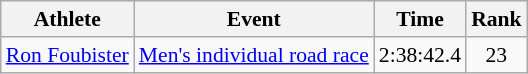<table class=wikitable style="font-size:90%;">
<tr>
<th>Athlete</th>
<th>Event</th>
<th>Time</th>
<th>Rank</th>
</tr>
<tr align=center>
<td align=left><a href='#'>Ron Foubister</a></td>
<td><a href='#'>Men's individual road race</a></td>
<td>2:38:42.4</td>
<td>23</td>
</tr>
</table>
